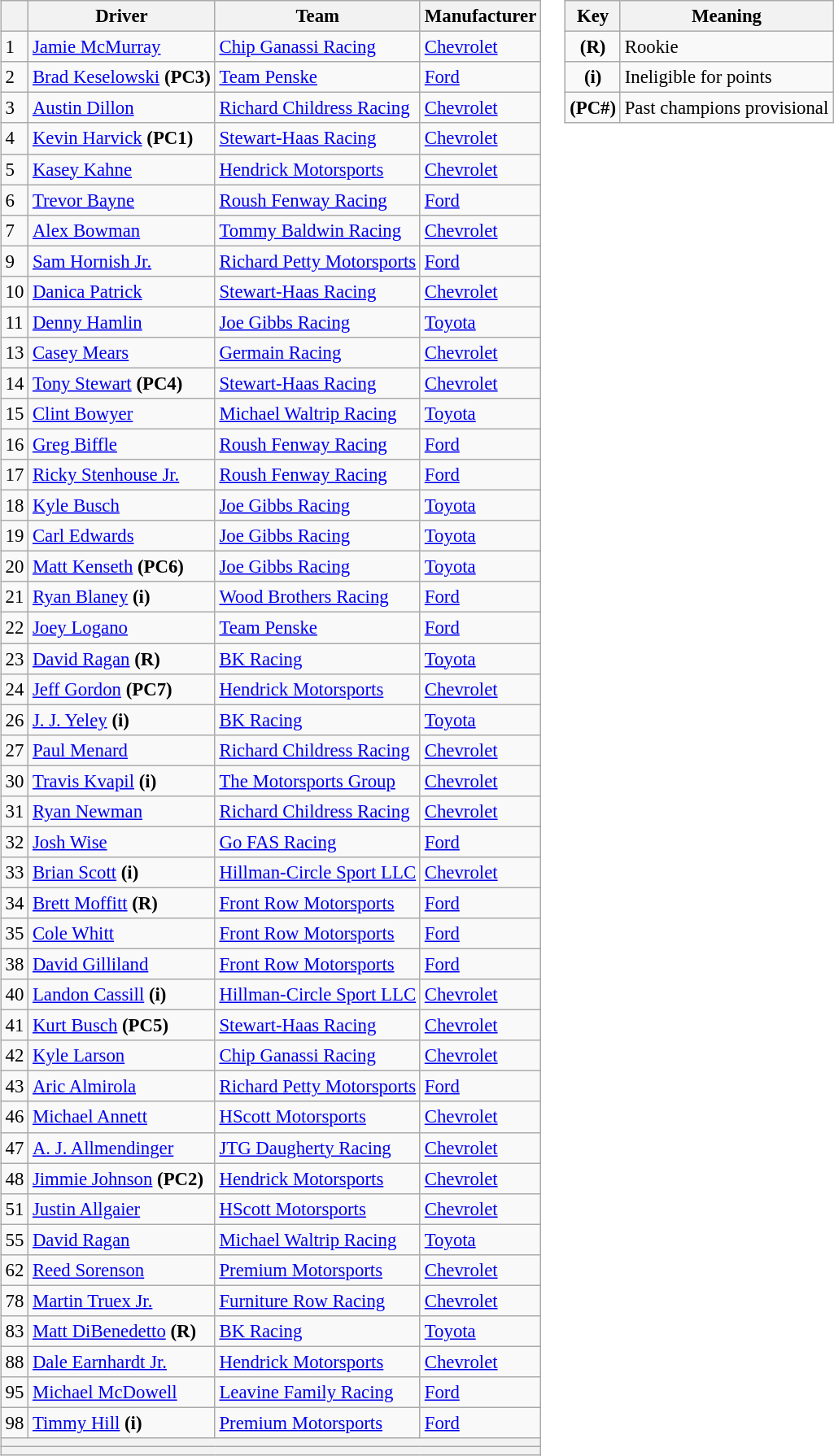<table>
<tr>
<td><br><table class="wikitable" style="font-size:95%">
<tr>
<th></th>
<th>Driver</th>
<th>Team</th>
<th>Manufacturer</th>
</tr>
<tr>
<td>1</td>
<td><a href='#'>Jamie McMurray</a></td>
<td><a href='#'>Chip Ganassi Racing</a></td>
<td><a href='#'>Chevrolet</a></td>
</tr>
<tr>
<td>2</td>
<td><a href='#'>Brad Keselowski</a> <strong>(PC3)</strong></td>
<td><a href='#'>Team Penske</a></td>
<td><a href='#'>Ford</a></td>
</tr>
<tr>
<td>3</td>
<td><a href='#'>Austin Dillon</a></td>
<td><a href='#'>Richard Childress Racing</a></td>
<td><a href='#'>Chevrolet</a></td>
</tr>
<tr>
<td>4</td>
<td><a href='#'>Kevin Harvick</a> <strong>(PC1)</strong></td>
<td><a href='#'>Stewart-Haas Racing</a></td>
<td><a href='#'>Chevrolet</a></td>
</tr>
<tr>
<td>5</td>
<td><a href='#'>Kasey Kahne</a></td>
<td><a href='#'>Hendrick Motorsports</a></td>
<td><a href='#'>Chevrolet</a></td>
</tr>
<tr>
<td>6</td>
<td><a href='#'>Trevor Bayne</a></td>
<td><a href='#'>Roush Fenway Racing</a></td>
<td><a href='#'>Ford</a></td>
</tr>
<tr>
<td>7</td>
<td><a href='#'>Alex Bowman</a></td>
<td><a href='#'>Tommy Baldwin Racing</a></td>
<td><a href='#'>Chevrolet</a></td>
</tr>
<tr>
<td>9</td>
<td><a href='#'>Sam Hornish Jr.</a></td>
<td><a href='#'>Richard Petty Motorsports</a></td>
<td><a href='#'>Ford</a></td>
</tr>
<tr>
<td>10</td>
<td><a href='#'>Danica Patrick</a></td>
<td><a href='#'>Stewart-Haas Racing</a></td>
<td><a href='#'>Chevrolet</a></td>
</tr>
<tr>
<td>11</td>
<td><a href='#'>Denny Hamlin</a></td>
<td><a href='#'>Joe Gibbs Racing</a></td>
<td><a href='#'>Toyota</a></td>
</tr>
<tr>
<td>13</td>
<td><a href='#'>Casey Mears</a></td>
<td><a href='#'>Germain Racing</a></td>
<td><a href='#'>Chevrolet</a></td>
</tr>
<tr>
<td>14</td>
<td><a href='#'>Tony Stewart</a> <strong>(PC4)</strong></td>
<td><a href='#'>Stewart-Haas Racing</a></td>
<td><a href='#'>Chevrolet</a></td>
</tr>
<tr>
<td>15</td>
<td><a href='#'>Clint Bowyer</a></td>
<td><a href='#'>Michael Waltrip Racing</a></td>
<td><a href='#'>Toyota</a></td>
</tr>
<tr>
<td>16</td>
<td><a href='#'>Greg Biffle</a></td>
<td><a href='#'>Roush Fenway Racing</a></td>
<td><a href='#'>Ford</a></td>
</tr>
<tr>
<td>17</td>
<td><a href='#'>Ricky Stenhouse Jr.</a></td>
<td><a href='#'>Roush Fenway Racing</a></td>
<td><a href='#'>Ford</a></td>
</tr>
<tr>
<td>18</td>
<td><a href='#'>Kyle Busch</a></td>
<td><a href='#'>Joe Gibbs Racing</a></td>
<td><a href='#'>Toyota</a></td>
</tr>
<tr>
<td>19</td>
<td><a href='#'>Carl Edwards</a></td>
<td><a href='#'>Joe Gibbs Racing</a></td>
<td><a href='#'>Toyota</a></td>
</tr>
<tr>
<td>20</td>
<td><a href='#'>Matt Kenseth</a> <strong>(PC6)</strong></td>
<td><a href='#'>Joe Gibbs Racing</a></td>
<td><a href='#'>Toyota</a></td>
</tr>
<tr>
<td>21</td>
<td><a href='#'>Ryan Blaney</a> <strong>(i)</strong></td>
<td><a href='#'>Wood Brothers Racing</a></td>
<td><a href='#'>Ford</a></td>
</tr>
<tr>
<td>22</td>
<td><a href='#'>Joey Logano</a></td>
<td><a href='#'>Team Penske</a></td>
<td><a href='#'>Ford</a></td>
</tr>
<tr>
<td>23</td>
<td><a href='#'>David Ragan</a> <strong>(R)</strong></td>
<td><a href='#'>BK Racing</a></td>
<td><a href='#'>Toyota</a></td>
</tr>
<tr>
<td>24</td>
<td><a href='#'>Jeff Gordon</a> <strong>(PC7)</strong></td>
<td><a href='#'>Hendrick Motorsports</a></td>
<td><a href='#'>Chevrolet</a></td>
</tr>
<tr>
<td>26</td>
<td><a href='#'>J. J. Yeley</a> <strong>(i)</strong></td>
<td><a href='#'>BK Racing</a></td>
<td><a href='#'>Toyota</a></td>
</tr>
<tr>
<td>27</td>
<td><a href='#'>Paul Menard</a></td>
<td><a href='#'>Richard Childress Racing</a></td>
<td><a href='#'>Chevrolet</a></td>
</tr>
<tr>
<td>30</td>
<td><a href='#'>Travis Kvapil</a> <strong>(i)</strong></td>
<td><a href='#'>The Motorsports Group</a></td>
<td><a href='#'>Chevrolet</a></td>
</tr>
<tr>
<td>31</td>
<td><a href='#'>Ryan Newman</a></td>
<td><a href='#'>Richard Childress Racing</a></td>
<td><a href='#'>Chevrolet</a></td>
</tr>
<tr>
<td>32</td>
<td><a href='#'>Josh Wise</a></td>
<td><a href='#'>Go FAS Racing</a></td>
<td><a href='#'>Ford</a></td>
</tr>
<tr>
<td>33</td>
<td><a href='#'>Brian Scott</a> <strong>(i)</strong></td>
<td><a href='#'>Hillman-Circle Sport LLC</a></td>
<td><a href='#'>Chevrolet</a></td>
</tr>
<tr>
<td>34</td>
<td><a href='#'>Brett Moffitt</a> <strong>(R)</strong></td>
<td><a href='#'>Front Row Motorsports</a></td>
<td><a href='#'>Ford</a></td>
</tr>
<tr>
<td>35</td>
<td><a href='#'>Cole Whitt</a></td>
<td><a href='#'>Front Row Motorsports</a></td>
<td><a href='#'>Ford</a></td>
</tr>
<tr>
<td>38</td>
<td><a href='#'>David Gilliland</a></td>
<td><a href='#'>Front Row Motorsports</a></td>
<td><a href='#'>Ford</a></td>
</tr>
<tr>
<td>40</td>
<td><a href='#'>Landon Cassill</a> <strong>(i)</strong></td>
<td><a href='#'>Hillman-Circle Sport LLC</a></td>
<td><a href='#'>Chevrolet</a></td>
</tr>
<tr>
<td>41</td>
<td><a href='#'>Kurt Busch</a> <strong>(PC5)</strong></td>
<td><a href='#'>Stewart-Haas Racing</a></td>
<td><a href='#'>Chevrolet</a></td>
</tr>
<tr>
<td>42</td>
<td><a href='#'>Kyle Larson</a></td>
<td><a href='#'>Chip Ganassi Racing</a></td>
<td><a href='#'>Chevrolet</a></td>
</tr>
<tr>
<td>43</td>
<td><a href='#'>Aric Almirola</a></td>
<td><a href='#'>Richard Petty Motorsports</a></td>
<td><a href='#'>Ford</a></td>
</tr>
<tr>
<td>46</td>
<td><a href='#'>Michael Annett</a></td>
<td><a href='#'>HScott Motorsports</a></td>
<td><a href='#'>Chevrolet</a></td>
</tr>
<tr>
<td>47</td>
<td><a href='#'>A. J. Allmendinger</a></td>
<td><a href='#'>JTG Daugherty Racing</a></td>
<td><a href='#'>Chevrolet</a></td>
</tr>
<tr>
<td>48</td>
<td><a href='#'>Jimmie Johnson</a> <strong>(PC2)</strong></td>
<td><a href='#'>Hendrick Motorsports</a></td>
<td><a href='#'>Chevrolet</a></td>
</tr>
<tr>
<td>51</td>
<td><a href='#'>Justin Allgaier</a></td>
<td><a href='#'>HScott Motorsports</a></td>
<td><a href='#'>Chevrolet</a></td>
</tr>
<tr>
<td>55</td>
<td><a href='#'>David Ragan</a></td>
<td><a href='#'>Michael Waltrip Racing</a></td>
<td><a href='#'>Toyota</a></td>
</tr>
<tr>
<td>62</td>
<td><a href='#'>Reed Sorenson</a></td>
<td><a href='#'>Premium Motorsports</a></td>
<td><a href='#'>Chevrolet</a></td>
</tr>
<tr>
<td>78</td>
<td><a href='#'>Martin Truex Jr.</a></td>
<td><a href='#'>Furniture Row Racing</a></td>
<td><a href='#'>Chevrolet</a></td>
</tr>
<tr>
<td>83</td>
<td><a href='#'>Matt DiBenedetto</a> <strong>(R)</strong></td>
<td><a href='#'>BK Racing</a></td>
<td><a href='#'>Toyota</a></td>
</tr>
<tr>
<td>88</td>
<td><a href='#'>Dale Earnhardt Jr.</a></td>
<td><a href='#'>Hendrick Motorsports</a></td>
<td><a href='#'>Chevrolet</a></td>
</tr>
<tr>
<td>95</td>
<td><a href='#'>Michael McDowell</a></td>
<td><a href='#'>Leavine Family Racing</a></td>
<td><a href='#'>Ford</a></td>
</tr>
<tr>
<td>98</td>
<td><a href='#'>Timmy Hill</a> <strong>(i)</strong></td>
<td><a href='#'>Premium Motorsports</a></td>
<td><a href='#'>Ford</a></td>
</tr>
<tr>
<th colspan="4"></th>
</tr>
<tr>
<th colspan="4"></th>
</tr>
</table>
</td>
<td valign="top"><br><table align="right" class="wikitable" style="font-size: 95%;">
<tr>
<th>Key</th>
<th>Meaning</th>
</tr>
<tr>
<td align="center"><strong>(R)</strong></td>
<td>Rookie</td>
</tr>
<tr>
<td align="center"><strong>(i)</strong></td>
<td>Ineligible for points</td>
</tr>
<tr>
<td align="center"><strong>(PC#)</strong></td>
<td>Past champions provisional</td>
</tr>
</table>
</td>
</tr>
</table>
